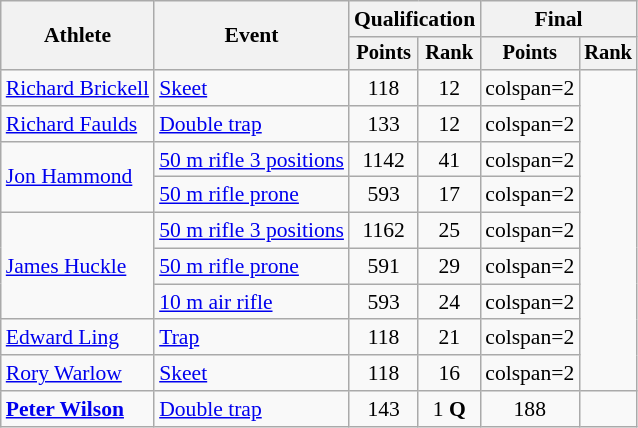<table class="wikitable" style="text-align:center; font-size:90%;">
<tr>
<th rowspan=2>Athlete</th>
<th rowspan=2>Event</th>
<th colspan=2>Qualification</th>
<th colspan=2>Final</th>
</tr>
<tr style="font-size:95%">
<th>Points</th>
<th>Rank</th>
<th>Points</th>
<th>Rank</th>
</tr>
<tr>
<td style="text-align:left;"><a href='#'>Richard Brickell</a></td>
<td style="text-align:left;"><a href='#'>Skeet</a></td>
<td>118</td>
<td>12</td>
<td>colspan=2 </td>
</tr>
<tr>
<td style="text-align:left;"><a href='#'>Richard Faulds</a></td>
<td style="text-align:left;"><a href='#'>Double trap</a></td>
<td>133</td>
<td>12</td>
<td>colspan=2 </td>
</tr>
<tr>
<td style="text-align:left;" rowspan="2"><a href='#'>Jon Hammond</a></td>
<td style="text-align:left;"><a href='#'>50 m rifle 3 positions</a></td>
<td>1142</td>
<td>41</td>
<td>colspan=2 </td>
</tr>
<tr>
<td style="text-align:left;"><a href='#'>50 m rifle prone</a></td>
<td>593</td>
<td>17</td>
<td>colspan=2 </td>
</tr>
<tr>
<td style="text-align:left;" rowspan="3"><a href='#'>James Huckle</a></td>
<td style="text-align:left;"><a href='#'>50 m rifle 3 positions</a></td>
<td>1162</td>
<td>25</td>
<td>colspan=2 </td>
</tr>
<tr>
<td style="text-align:left;"><a href='#'>50 m rifle prone</a></td>
<td>591</td>
<td>29</td>
<td>colspan=2 </td>
</tr>
<tr>
<td style="text-align:left;"><a href='#'>10 m air rifle</a></td>
<td>593</td>
<td>24</td>
<td>colspan=2 </td>
</tr>
<tr>
<td style="text-align:left;"><a href='#'>Edward Ling</a></td>
<td style="text-align:left;"><a href='#'>Trap</a></td>
<td>118</td>
<td>21</td>
<td>colspan=2 </td>
</tr>
<tr>
<td style="text-align:left;"><a href='#'>Rory Warlow</a></td>
<td style="text-align:left;"><a href='#'>Skeet</a></td>
<td>118</td>
<td>16</td>
<td>colspan=2 </td>
</tr>
<tr>
<td style="text-align:left;"><strong><a href='#'>Peter Wilson</a></strong></td>
<td style="text-align:left;"><a href='#'>Double trap</a></td>
<td>143</td>
<td>1 <strong>Q</strong></td>
<td>188</td>
<td></td>
</tr>
</table>
